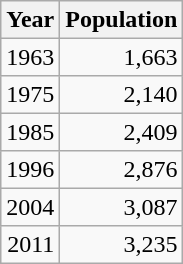<table class="wikitable" style="line-height:1.1em;">
<tr>
<th>Year</th>
<th>Population</th>
</tr>
<tr align="right">
<td>1963</td>
<td>1,663</td>
</tr>
<tr align="right">
<td>1975</td>
<td>2,140</td>
</tr>
<tr align="right">
<td>1985</td>
<td>2,409</td>
</tr>
<tr align="right">
<td>1996</td>
<td>2,876</td>
</tr>
<tr align="right">
<td>2004</td>
<td>3,087</td>
</tr>
<tr align="right">
<td>2011</td>
<td>3,235</td>
</tr>
</table>
